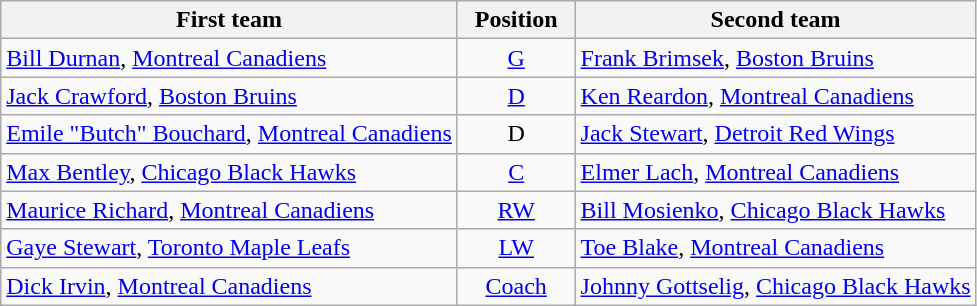<table class="wikitable">
<tr>
<th>First team</th>
<th>  Position  </th>
<th>Second team</th>
</tr>
<tr>
<td><a href='#'>Bill Durnan</a>, <a href='#'>Montreal Canadiens</a></td>
<td align=center><a href='#'>G</a></td>
<td><a href='#'>Frank Brimsek</a>, <a href='#'>Boston Bruins</a></td>
</tr>
<tr>
<td><a href='#'>Jack Crawford</a>, <a href='#'>Boston Bruins</a></td>
<td align=center><a href='#'>D</a></td>
<td><a href='#'>Ken Reardon</a>, <a href='#'>Montreal Canadiens</a></td>
</tr>
<tr>
<td><a href='#'>Emile "Butch" Bouchard</a>, <a href='#'>Montreal Canadiens</a></td>
<td align=center>D</td>
<td><a href='#'>Jack Stewart</a>, <a href='#'>Detroit Red Wings</a></td>
</tr>
<tr>
<td><a href='#'>Max Bentley</a>, <a href='#'>Chicago Black Hawks</a></td>
<td align=center><a href='#'>C</a></td>
<td><a href='#'>Elmer Lach</a>, <a href='#'>Montreal Canadiens</a></td>
</tr>
<tr>
<td><a href='#'>Maurice Richard</a>, <a href='#'>Montreal Canadiens</a></td>
<td align=center><a href='#'>RW</a></td>
<td><a href='#'>Bill Mosienko</a>, <a href='#'>Chicago Black Hawks</a></td>
</tr>
<tr>
<td><a href='#'>Gaye Stewart</a>, <a href='#'>Toronto Maple Leafs</a></td>
<td align=center><a href='#'>LW</a></td>
<td><a href='#'>Toe Blake</a>, <a href='#'>Montreal Canadiens</a></td>
</tr>
<tr>
<td><a href='#'>Dick Irvin</a>, <a href='#'>Montreal Canadiens</a></td>
<td align=center><a href='#'>Coach</a></td>
<td><a href='#'>Johnny Gottselig</a>, <a href='#'>Chicago Black Hawks</a></td>
</tr>
</table>
